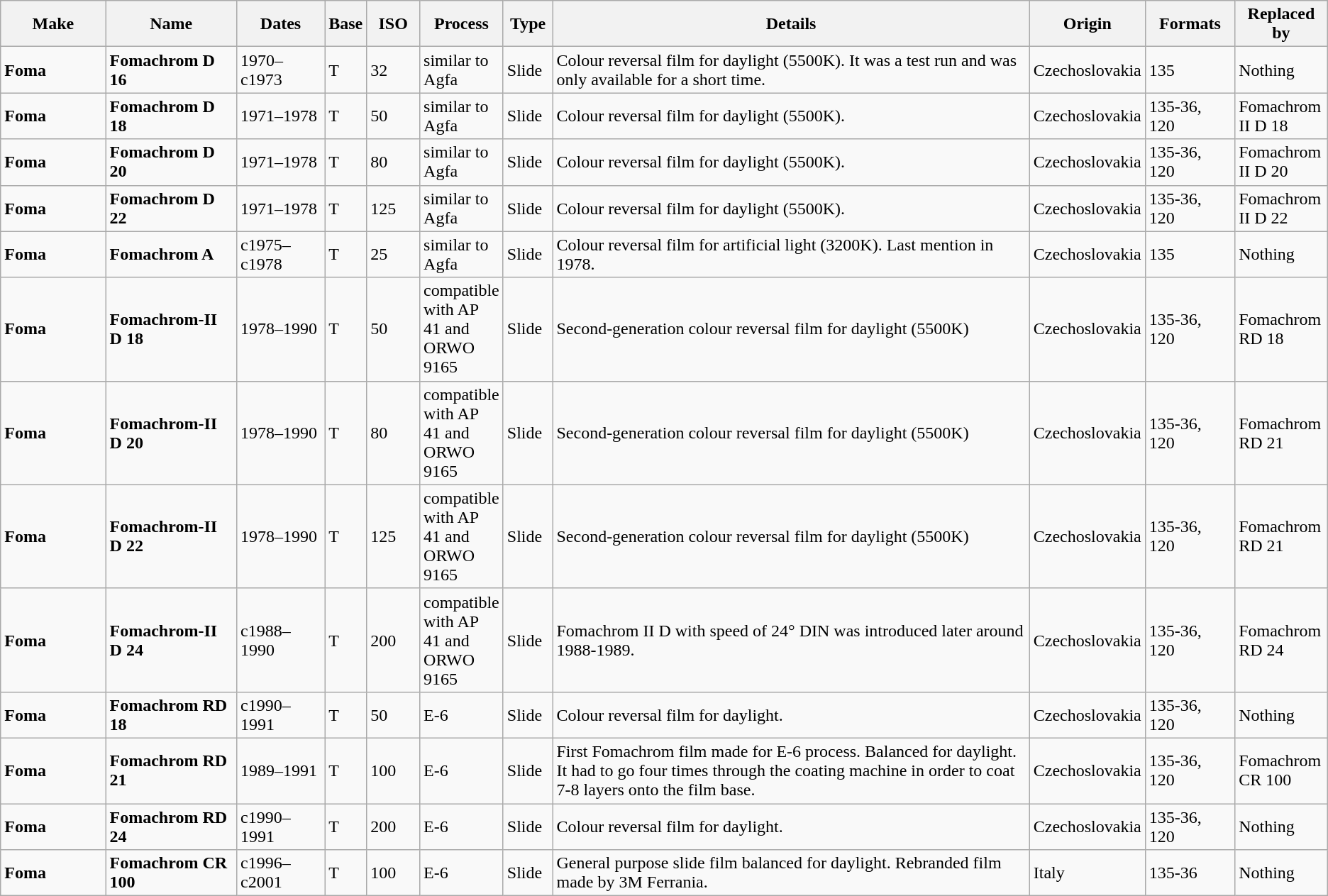<table class="wikitable">
<tr>
<th scope="col" style="width: 100px;">Make</th>
<th scope="col" style="width: 120px;">Name</th>
<th scope="col" style="width: 80px;">Dates</th>
<th scope="col" style="width: 30px;">Base</th>
<th scope="col" style="width: 45px;">ISO</th>
<th scope="col" style="width: 40px;">Process</th>
<th scope="col" style="width: 40px;">Type</th>
<th scope="col" style="width: 500px;">Details</th>
<th scope="col" style="width: 60px;">Origin</th>
<th scope="col" style="width: 80px;">Formats</th>
<th scope="col" style="width: 80px;">Replaced by</th>
</tr>
<tr>
<td><strong>Foma</strong></td>
<td><strong>Fomachrom D 16</strong></td>
<td>1970–c1973</td>
<td>T</td>
<td>32</td>
<td>similar to Agfa</td>
<td>Slide</td>
<td>Colour reversal film for daylight (5500K). It was a test run and was only available for a short time.</td>
<td>Czechoslovakia</td>
<td>135</td>
<td>Nothing</td>
</tr>
<tr>
<td><strong>Foma</strong></td>
<td><strong>Fomachrom D 18</strong></td>
<td>1971–1978</td>
<td>T</td>
<td>50</td>
<td>similar to Agfa</td>
<td>Slide</td>
<td>Colour reversal film for daylight (5500K).</td>
<td>Czechoslovakia</td>
<td>135-36, 120</td>
<td>Fomachrom II D 18</td>
</tr>
<tr>
<td><strong>Foma</strong></td>
<td><strong>Fomachrom D 20</strong></td>
<td>1971–1978</td>
<td>T</td>
<td>80</td>
<td>similar to Agfa</td>
<td>Slide</td>
<td>Colour reversal film for daylight (5500K).</td>
<td>Czechoslovakia</td>
<td>135-36, 120</td>
<td>Fomachrom II D 20</td>
</tr>
<tr>
<td><strong>Foma</strong></td>
<td><strong>Fomachrom D 22</strong></td>
<td>1971–1978</td>
<td>T</td>
<td>125</td>
<td>similar to Agfa</td>
<td>Slide</td>
<td>Colour reversal film for daylight (5500K).</td>
<td>Czechoslovakia</td>
<td>135-36, 120</td>
<td>Fomachrom II D 22</td>
</tr>
<tr>
<td><strong>Foma</strong></td>
<td><strong>Fomachrom A</strong></td>
<td>c1975–c1978</td>
<td>T</td>
<td>25</td>
<td>similar to Agfa</td>
<td>Slide</td>
<td>Colour reversal film for artificial light (3200K). Last mention in 1978.</td>
<td>Czechoslovakia</td>
<td>135</td>
<td>Nothing</td>
</tr>
<tr>
<td><strong>Foma</strong></td>
<td><strong>Fomachrom-II D 18</strong></td>
<td>1978–1990</td>
<td>T</td>
<td>50</td>
<td>compatible with AP 41 and ORWO 9165</td>
<td>Slide</td>
<td>Second-generation colour reversal film for daylight (5500K)</td>
<td>Czechoslovakia</td>
<td>135-36, 120</td>
<td>Fomachrom RD 18</td>
</tr>
<tr>
<td><strong>Foma</strong></td>
<td><strong>Fomachrom-II D 20</strong></td>
<td>1978–1990</td>
<td>T</td>
<td>80</td>
<td>compatible with AP 41 and ORWO 9165</td>
<td>Slide</td>
<td>Second-generation colour reversal film for daylight (5500K)</td>
<td>Czechoslovakia</td>
<td>135-36, 120</td>
<td>Fomachrom RD 21</td>
</tr>
<tr>
<td><strong>Foma</strong></td>
<td><strong>Fomachrom-II D 22</strong></td>
<td>1978–1990</td>
<td>T</td>
<td>125</td>
<td>compatible with AP 41 and ORWO 9165</td>
<td>Slide</td>
<td>Second-generation colour reversal film for daylight (5500K)</td>
<td>Czechoslovakia</td>
<td>135-36, 120</td>
<td>Fomachrom RD 21</td>
</tr>
<tr>
<td><strong>Foma</strong></td>
<td><strong>Fomachrom-II D 24</strong></td>
<td>c1988–1990</td>
<td>T</td>
<td>200</td>
<td>compatible with AP 41 and ORWO 9165</td>
<td>Slide</td>
<td>Fomachrom II D with speed of 24° DIN was introduced later around 1988-1989.</td>
<td>Czechoslovakia</td>
<td>135-36, 120</td>
<td>Fomachrom RD 24</td>
</tr>
<tr>
<td><strong>Foma</strong></td>
<td><strong>Fomachrom RD 18</strong></td>
<td>c1990–1991</td>
<td>T</td>
<td>50</td>
<td>E-6</td>
<td>Slide</td>
<td>Colour reversal film for daylight.</td>
<td>Czechoslovakia</td>
<td>135-36, 120</td>
<td>Nothing</td>
</tr>
<tr>
<td><strong>Foma</strong></td>
<td><strong>Fomachrom RD 21</strong></td>
<td>1989–1991</td>
<td>T</td>
<td>100</td>
<td>E-6</td>
<td>Slide</td>
<td>First Fomachrom film made for E-6 process. Balanced for daylight. It had to go four times through the coating machine in order to coat 7-8 layers onto the film base.</td>
<td>Czechoslovakia</td>
<td>135-36, 120</td>
<td>Fomachrom CR 100</td>
</tr>
<tr>
<td><strong>Foma</strong></td>
<td><strong>Fomachrom RD 24</strong></td>
<td>c1990–1991</td>
<td>T</td>
<td>200</td>
<td>E-6</td>
<td>Slide</td>
<td>Colour reversal film for daylight.</td>
<td>Czechoslovakia</td>
<td>135-36, 120</td>
<td>Nothing</td>
</tr>
<tr>
<td><strong>Foma</strong></td>
<td><strong>Fomachrom CR 100</strong></td>
<td>c1996–c2001</td>
<td>T</td>
<td>100</td>
<td>E-6</td>
<td>Slide</td>
<td>General purpose slide film balanced for daylight. Rebranded film made by 3M Ferrania.</td>
<td>Italy</td>
<td>135-36</td>
<td>Nothing</td>
</tr>
</table>
